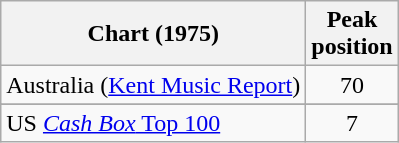<table class="wikitable sortable">
<tr>
<th>Chart (1975)</th>
<th>Peak<br>position</th>
</tr>
<tr>
<td>Australia (<a href='#'>Kent Music Report</a>)</td>
<td style="text-align:center;">70</td>
</tr>
<tr>
</tr>
<tr>
</tr>
<tr>
</tr>
<tr>
</tr>
<tr>
</tr>
<tr>
</tr>
<tr>
<td>US <a href='#'><em>Cash Box</em> Top 100</a></td>
<td style="text-align:center;">7</td>
</tr>
</table>
